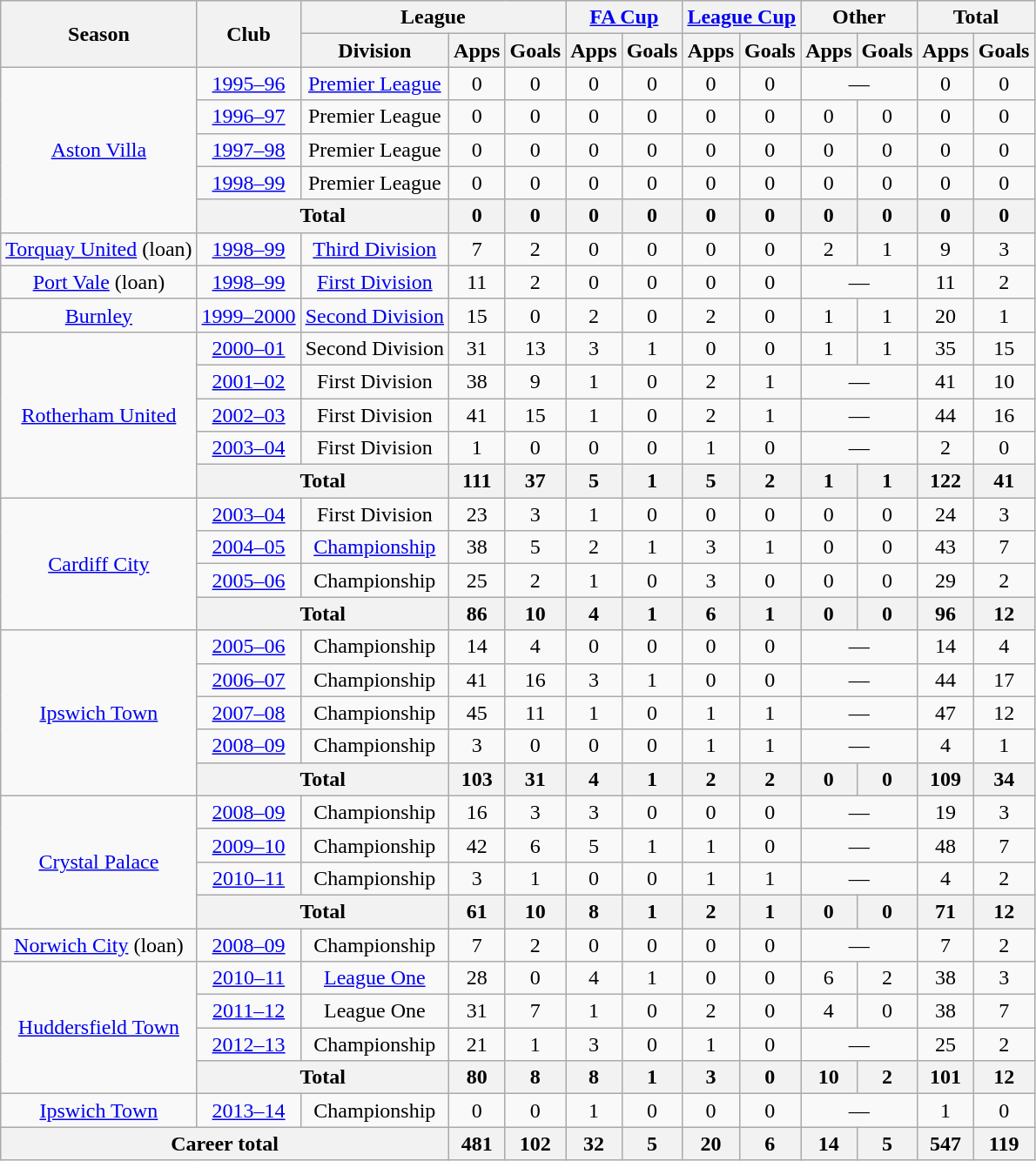<table class="wikitable" style="text-align:center">
<tr>
<th rowspan="2">Season</th>
<th rowspan="2">Club</th>
<th colspan="3">League</th>
<th colspan="2"><a href='#'>FA Cup</a></th>
<th colspan="2"><a href='#'>League Cup</a></th>
<th colspan="2">Other</th>
<th colspan="2">Total</th>
</tr>
<tr>
<th>Division</th>
<th>Apps</th>
<th>Goals</th>
<th>Apps</th>
<th>Goals</th>
<th>Apps</th>
<th>Goals</th>
<th>Apps</th>
<th>Goals</th>
<th>Apps</th>
<th>Goals</th>
</tr>
<tr>
<td rowspan="5"><a href='#'>Aston Villa</a></td>
<td><a href='#'>1995–96</a></td>
<td><a href='#'>Premier League</a></td>
<td>0</td>
<td>0</td>
<td>0</td>
<td>0</td>
<td>0</td>
<td>0</td>
<td colspan="2">—</td>
<td>0</td>
<td>0</td>
</tr>
<tr>
<td><a href='#'>1996–97</a></td>
<td>Premier League</td>
<td>0</td>
<td>0</td>
<td>0</td>
<td>0</td>
<td>0</td>
<td>0</td>
<td>0</td>
<td>0</td>
<td>0</td>
<td>0</td>
</tr>
<tr>
<td><a href='#'>1997–98</a></td>
<td>Premier League</td>
<td>0</td>
<td>0</td>
<td>0</td>
<td>0</td>
<td>0</td>
<td>0</td>
<td>0</td>
<td>0</td>
<td>0</td>
<td>0</td>
</tr>
<tr>
<td><a href='#'>1998–99</a></td>
<td>Premier League</td>
<td>0</td>
<td>0</td>
<td>0</td>
<td>0</td>
<td>0</td>
<td>0</td>
<td>0</td>
<td>0</td>
<td>0</td>
<td>0</td>
</tr>
<tr>
<th colspan="2">Total</th>
<th>0</th>
<th>0</th>
<th>0</th>
<th>0</th>
<th>0</th>
<th>0</th>
<th>0</th>
<th>0</th>
<th>0</th>
<th>0</th>
</tr>
<tr>
<td><a href='#'>Torquay United</a> (loan)</td>
<td><a href='#'>1998–99</a></td>
<td><a href='#'>Third Division</a></td>
<td>7</td>
<td>2</td>
<td>0</td>
<td>0</td>
<td>0</td>
<td>0</td>
<td>2</td>
<td>1</td>
<td>9</td>
<td>3</td>
</tr>
<tr>
<td><a href='#'>Port Vale</a> (loan)</td>
<td><a href='#'>1998–99</a></td>
<td><a href='#'>First Division</a></td>
<td>11</td>
<td>2</td>
<td>0</td>
<td>0</td>
<td>0</td>
<td>0</td>
<td colspan="2">—</td>
<td>11</td>
<td>2</td>
</tr>
<tr>
<td><a href='#'>Burnley</a></td>
<td><a href='#'>1999–2000</a></td>
<td><a href='#'>Second Division</a></td>
<td>15</td>
<td>0</td>
<td>2</td>
<td>0</td>
<td>2</td>
<td>0</td>
<td>1</td>
<td>1</td>
<td>20</td>
<td>1</td>
</tr>
<tr>
<td rowspan="5"><a href='#'>Rotherham United</a></td>
<td><a href='#'>2000–01</a></td>
<td>Second Division</td>
<td>31</td>
<td>13</td>
<td>3</td>
<td>1</td>
<td>0</td>
<td>0</td>
<td>1</td>
<td>1</td>
<td>35</td>
<td>15</td>
</tr>
<tr>
<td><a href='#'>2001–02</a></td>
<td>First Division</td>
<td>38</td>
<td>9</td>
<td>1</td>
<td>0</td>
<td>2</td>
<td>1</td>
<td colspan="2">—</td>
<td>41</td>
<td>10</td>
</tr>
<tr>
<td><a href='#'>2002–03</a></td>
<td>First Division</td>
<td>41</td>
<td>15</td>
<td>1</td>
<td>0</td>
<td>2</td>
<td>1</td>
<td colspan="2">—</td>
<td>44</td>
<td>16</td>
</tr>
<tr>
<td><a href='#'>2003–04</a></td>
<td>First Division</td>
<td>1</td>
<td>0</td>
<td>0</td>
<td>0</td>
<td>1</td>
<td>0</td>
<td colspan="2">—</td>
<td>2</td>
<td>0</td>
</tr>
<tr>
<th colspan="2">Total</th>
<th>111</th>
<th>37</th>
<th>5</th>
<th>1</th>
<th>5</th>
<th>2</th>
<th>1</th>
<th>1</th>
<th>122</th>
<th>41</th>
</tr>
<tr>
<td rowspan="4"><a href='#'>Cardiff City</a></td>
<td><a href='#'>2003–04</a></td>
<td>First Division</td>
<td>23</td>
<td>3</td>
<td>1</td>
<td>0</td>
<td>0</td>
<td>0</td>
<td>0</td>
<td>0</td>
<td>24</td>
<td>3</td>
</tr>
<tr>
<td><a href='#'>2004–05</a></td>
<td><a href='#'>Championship</a></td>
<td>38</td>
<td>5</td>
<td>2</td>
<td>1</td>
<td>3</td>
<td>1</td>
<td>0</td>
<td>0</td>
<td>43</td>
<td>7</td>
</tr>
<tr>
<td><a href='#'>2005–06</a></td>
<td>Championship</td>
<td>25</td>
<td>2</td>
<td>1</td>
<td>0</td>
<td>3</td>
<td>0</td>
<td>0</td>
<td>0</td>
<td>29</td>
<td>2</td>
</tr>
<tr>
<th colspan="2">Total</th>
<th>86</th>
<th>10</th>
<th>4</th>
<th>1</th>
<th>6</th>
<th>1</th>
<th>0</th>
<th>0</th>
<th>96</th>
<th>12</th>
</tr>
<tr>
<td rowspan="5"><a href='#'>Ipswich Town</a></td>
<td><a href='#'>2005–06</a></td>
<td>Championship</td>
<td>14</td>
<td>4</td>
<td>0</td>
<td>0</td>
<td>0</td>
<td>0</td>
<td colspan="2">—</td>
<td>14</td>
<td>4</td>
</tr>
<tr>
<td><a href='#'>2006–07</a></td>
<td>Championship</td>
<td>41</td>
<td>16</td>
<td>3</td>
<td>1</td>
<td>0</td>
<td>0</td>
<td colspan="2">—</td>
<td>44</td>
<td>17</td>
</tr>
<tr>
<td><a href='#'>2007–08</a></td>
<td>Championship</td>
<td>45</td>
<td>11</td>
<td>1</td>
<td>0</td>
<td>1</td>
<td>1</td>
<td colspan="2">—</td>
<td>47</td>
<td>12</td>
</tr>
<tr>
<td><a href='#'>2008–09</a></td>
<td>Championship</td>
<td>3</td>
<td>0</td>
<td>0</td>
<td>0</td>
<td>1</td>
<td>1</td>
<td colspan="2">—</td>
<td>4</td>
<td>1</td>
</tr>
<tr>
<th colspan="2">Total</th>
<th>103</th>
<th>31</th>
<th>4</th>
<th>1</th>
<th>2</th>
<th>2</th>
<th>0</th>
<th>0</th>
<th>109</th>
<th>34</th>
</tr>
<tr>
<td rowspan="4"><a href='#'>Crystal Palace</a></td>
<td><a href='#'>2008–09</a></td>
<td>Championship</td>
<td>16</td>
<td>3</td>
<td>3</td>
<td>0</td>
<td>0</td>
<td>0</td>
<td colspan="2">—</td>
<td>19</td>
<td>3</td>
</tr>
<tr>
<td><a href='#'>2009–10</a></td>
<td>Championship</td>
<td>42</td>
<td>6</td>
<td>5</td>
<td>1</td>
<td>1</td>
<td>0</td>
<td colspan="2">—</td>
<td>48</td>
<td>7</td>
</tr>
<tr>
<td><a href='#'>2010–11</a></td>
<td>Championship</td>
<td>3</td>
<td>1</td>
<td>0</td>
<td>0</td>
<td>1</td>
<td>1</td>
<td colspan="2">—</td>
<td>4</td>
<td>2</td>
</tr>
<tr>
<th colspan="2">Total</th>
<th>61</th>
<th>10</th>
<th>8</th>
<th>1</th>
<th>2</th>
<th>1</th>
<th>0</th>
<th>0</th>
<th>71</th>
<th>12</th>
</tr>
<tr>
<td><a href='#'>Norwich City</a> (loan)</td>
<td><a href='#'>2008–09</a></td>
<td>Championship</td>
<td>7</td>
<td>2</td>
<td>0</td>
<td>0</td>
<td>0</td>
<td>0</td>
<td colspan="2">—</td>
<td>7</td>
<td>2</td>
</tr>
<tr>
<td rowspan="4"><a href='#'>Huddersfield Town</a></td>
<td><a href='#'>2010–11</a></td>
<td><a href='#'>League One</a></td>
<td>28</td>
<td>0</td>
<td>4</td>
<td>1</td>
<td>0</td>
<td>0</td>
<td>6</td>
<td>2</td>
<td>38</td>
<td>3</td>
</tr>
<tr>
<td><a href='#'>2011–12</a></td>
<td>League One</td>
<td>31</td>
<td>7</td>
<td>1</td>
<td>0</td>
<td>2</td>
<td>0</td>
<td>4</td>
<td>0</td>
<td>38</td>
<td>7</td>
</tr>
<tr>
<td><a href='#'>2012–13</a></td>
<td>Championship</td>
<td>21</td>
<td>1</td>
<td>3</td>
<td>0</td>
<td>1</td>
<td>0</td>
<td colspan="2">—</td>
<td>25</td>
<td>2</td>
</tr>
<tr>
<th colspan="2">Total</th>
<th>80</th>
<th>8</th>
<th>8</th>
<th>1</th>
<th>3</th>
<th>0</th>
<th>10</th>
<th>2</th>
<th>101</th>
<th>12</th>
</tr>
<tr>
<td><a href='#'>Ipswich Town</a></td>
<td><a href='#'>2013–14</a></td>
<td>Championship</td>
<td>0</td>
<td>0</td>
<td>1</td>
<td>0</td>
<td>0</td>
<td>0</td>
<td colspan="2">—</td>
<td>1</td>
<td>0</td>
</tr>
<tr>
<th colspan="3">Career total</th>
<th>481</th>
<th>102</th>
<th>32</th>
<th>5</th>
<th>20</th>
<th>6</th>
<th>14</th>
<th>5</th>
<th>547</th>
<th>119</th>
</tr>
</table>
